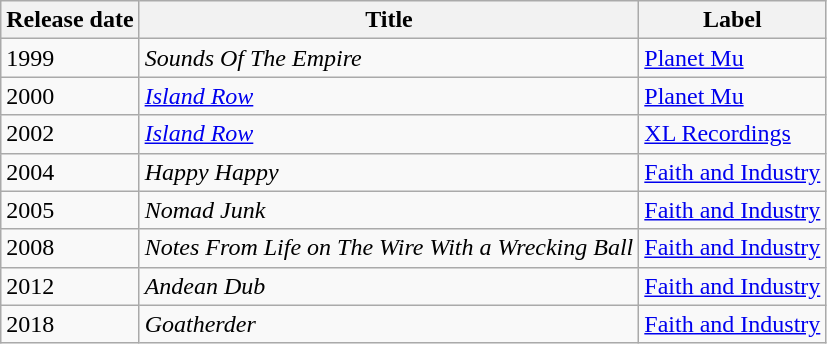<table class="wikitable">
<tr>
<th>Release date</th>
<th>Title</th>
<th>Label</th>
</tr>
<tr>
<td>1999</td>
<td><em>Sounds Of The Empire</em></td>
<td><a href='#'>Planet Mu</a></td>
</tr>
<tr>
<td>2000</td>
<td><em><a href='#'>Island Row</a></em></td>
<td><a href='#'>Planet Mu</a></td>
</tr>
<tr>
<td>2002</td>
<td><em><a href='#'>Island Row</a></em></td>
<td><a href='#'>XL Recordings</a></td>
</tr>
<tr>
<td>2004</td>
<td><em>Happy Happy</em></td>
<td><a href='#'>Faith and Industry</a></td>
</tr>
<tr>
<td>2005</td>
<td><em>Nomad Junk</em></td>
<td><a href='#'>Faith and Industry</a></td>
</tr>
<tr>
<td>2008</td>
<td><em>Notes From Life on The Wire With a Wrecking Ball</em></td>
<td><a href='#'>Faith and Industry</a></td>
</tr>
<tr>
<td>2012</td>
<td><em>Andean Dub</em></td>
<td><a href='#'>Faith and Industry</a></td>
</tr>
<tr>
<td>2018</td>
<td><em>Goatherder</em></td>
<td><a href='#'>Faith and Industry</a></td>
</tr>
</table>
